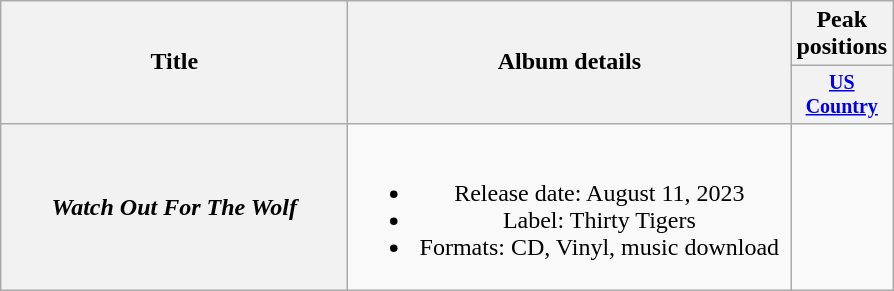<table class="wikitable plainrowheaders" style="text-align:center;">
<tr>
<th rowspan="2" style="width:14em;">Title</th>
<th rowspan="2" style="width:18em;">Album details</th>
<th>Peak positions</th>
</tr>
<tr style="font-size:smaller;">
<th style="width:50px;"><a href='#'>US Country</a><br></th>
</tr>
<tr>
<th scope="row"><em>Watch Out For The Wolf</em></th>
<td><br><ul><li>Release date: August 11, 2023</li><li>Label: Thirty Tigers</li><li>Formats: CD, Vinyl, music download</li></ul></td>
<td></td>
</tr>
</table>
